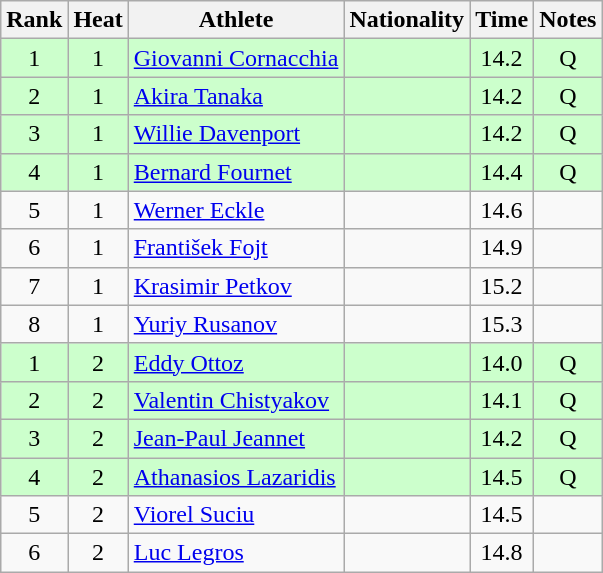<table class="wikitable sortable" style="text-align:center">
<tr>
<th>Rank</th>
<th>Heat</th>
<th>Athlete</th>
<th>Nationality</th>
<th>Time</th>
<th>Notes</th>
</tr>
<tr bgcolor=ccffcc>
<td>1</td>
<td>1</td>
<td align=left><a href='#'>Giovanni Cornacchia</a></td>
<td align=left></td>
<td>14.2</td>
<td>Q</td>
</tr>
<tr bgcolor=ccffcc>
<td>2</td>
<td>1</td>
<td align=left><a href='#'>Akira Tanaka</a></td>
<td align=left></td>
<td>14.2</td>
<td>Q</td>
</tr>
<tr bgcolor=ccffcc>
<td>3</td>
<td>1</td>
<td align=left><a href='#'>Willie Davenport</a></td>
<td align=left></td>
<td>14.2</td>
<td>Q</td>
</tr>
<tr bgcolor=ccffcc>
<td>4</td>
<td>1</td>
<td align=left><a href='#'>Bernard Fournet</a></td>
<td align=left></td>
<td>14.4</td>
<td>Q</td>
</tr>
<tr>
<td>5</td>
<td>1</td>
<td align=left><a href='#'>Werner Eckle</a></td>
<td align=left></td>
<td>14.6</td>
<td></td>
</tr>
<tr>
<td>6</td>
<td>1</td>
<td align=left><a href='#'>František Fojt</a></td>
<td align=left></td>
<td>14.9</td>
<td></td>
</tr>
<tr>
<td>7</td>
<td>1</td>
<td align=left><a href='#'>Krasimir Petkov</a></td>
<td align=left></td>
<td>15.2</td>
<td></td>
</tr>
<tr>
<td>8</td>
<td>1</td>
<td align=left><a href='#'>Yuriy Rusanov</a></td>
<td align=left></td>
<td>15.3</td>
<td></td>
</tr>
<tr bgcolor=ccffcc>
<td>1</td>
<td>2</td>
<td align=left><a href='#'>Eddy Ottoz</a></td>
<td align=left></td>
<td>14.0</td>
<td>Q</td>
</tr>
<tr bgcolor=ccffcc>
<td>2</td>
<td>2</td>
<td align=left><a href='#'>Valentin Chistyakov</a></td>
<td align=left></td>
<td>14.1</td>
<td>Q</td>
</tr>
<tr bgcolor=ccffcc>
<td>3</td>
<td>2</td>
<td align=left><a href='#'>Jean-Paul Jeannet</a></td>
<td align=left></td>
<td>14.2</td>
<td>Q</td>
</tr>
<tr bgcolor=ccffcc>
<td>4</td>
<td>2</td>
<td align=left><a href='#'>Athanasios Lazaridis</a></td>
<td align=left></td>
<td>14.5</td>
<td>Q</td>
</tr>
<tr>
<td>5</td>
<td>2</td>
<td align=left><a href='#'>Viorel Suciu</a></td>
<td align=left></td>
<td>14.5</td>
<td></td>
</tr>
<tr>
<td>6</td>
<td>2</td>
<td align=left><a href='#'>Luc Legros</a></td>
<td align=left></td>
<td>14.8</td>
<td></td>
</tr>
</table>
